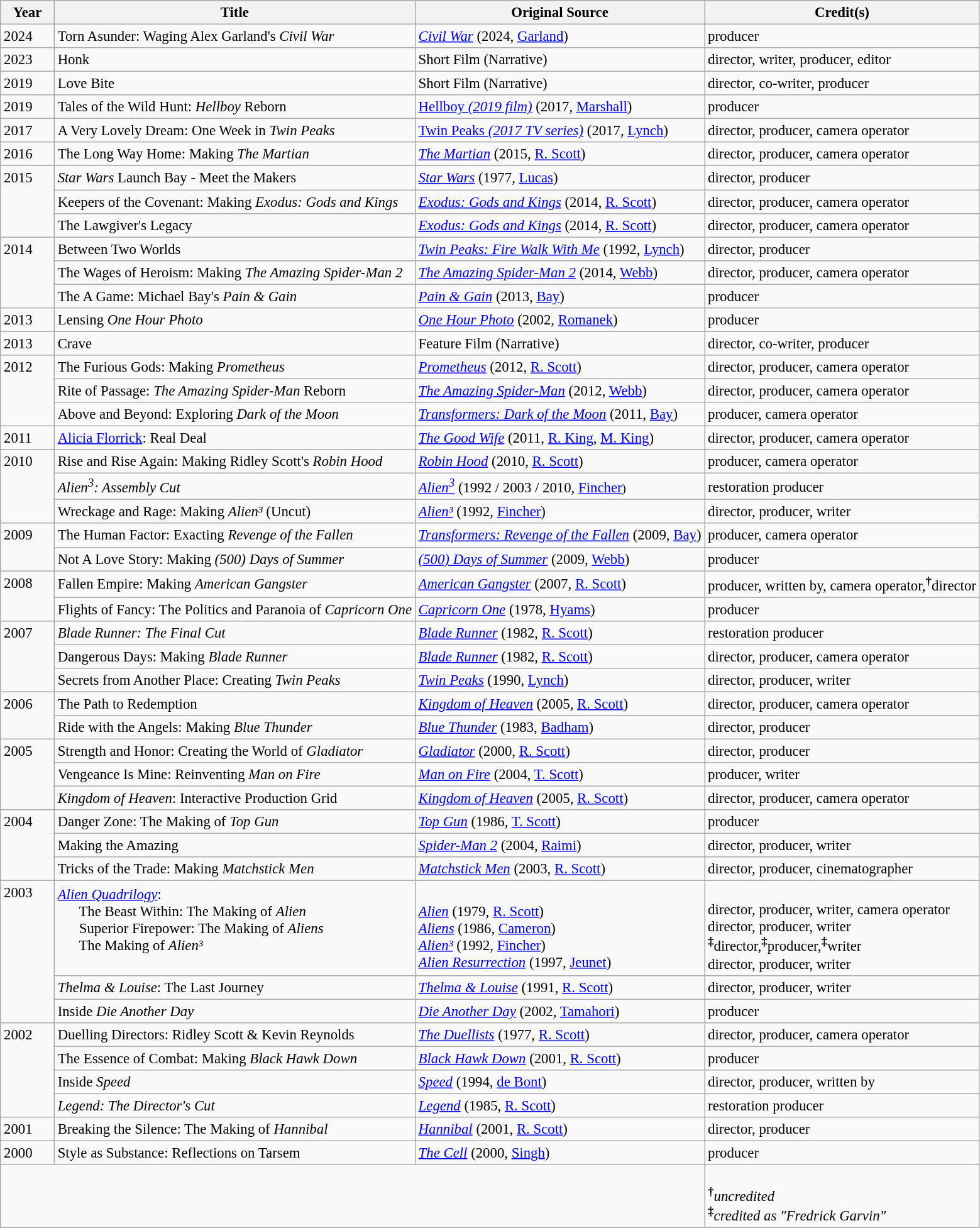<table class="wikitable" style="font-size:95%">
<tr>
<th>Year</th>
<th>Title</th>
<th>Original Source</th>
<th>Credit(s)</th>
</tr>
<tr>
<td rowspan="1" width="50" style="vertical-align:top;">2024</td>
<td>Torn Asunder: Waging Alex Garland's <em>Civil War</em></td>
<td><em><a href='#'>Civil War</a></em> <span>(2024, <a href='#'>Garland</a>)</span></td>
<td>producer</td>
</tr>
<tr>
<td>2023</td>
<td>Honk</td>
<td>Short Film (Narrative)</td>
<td>director, writer, producer, editor</td>
</tr>
<tr>
<td>2019</td>
<td>Love Bite</td>
<td>Short Film (Narrative)</td>
<td>director, co-writer, producer</td>
</tr>
<tr>
<td rowspan="1" width="50" style="vertical-align:top;">2019</td>
<td>Tales of the Wild Hunt: <em>Hellboy</em> Reborn</td>
<td><em><a href='#'></em>Hellboy<em> (2019 film)</a></em> <span>(2017, <a href='#'>Marshall</a>)</span></td>
<td>producer</td>
</tr>
<tr>
<td rowspan="1" width="50" style="vertical-align:top;">2017</td>
<td>A Very Lovely Dream: One Week in <em>Twin Peaks</em></td>
<td><em><a href='#'></em>Twin Peaks<em> (2017 TV series)</a></em> <span>(2017, <a href='#'>Lynch</a>)</span></td>
<td>director, producer, camera operator</td>
</tr>
<tr>
<td rowspan="1" width="50" style="vertical-align:top;">2016</td>
<td>The Long Way Home: Making <em>The Martian</em></td>
<td><em><a href='#'>The Martian</a></em> <span>(2015, <a href='#'>R. Scott</a>)</span></td>
<td>director, producer, camera operator</td>
</tr>
<tr>
<td rowspan="3" width="50" style="vertical-align:top;">2015</td>
<td><em>Star Wars</em> Launch Bay - Meet the Makers</td>
<td><em><a href='#'>Star Wars</a></em> <span>(1977, <a href='#'>Lucas</a>)</span></td>
<td>director, producer</td>
</tr>
<tr>
<td>Keepers of the Covenant: Making <em>Exodus: Gods and Kings</em></td>
<td><em><a href='#'>Exodus: Gods and Kings</a></em> <span>(2014, <a href='#'>R. Scott</a>)</span></td>
<td>director, producer, camera operator</td>
</tr>
<tr>
<td>The Lawgiver's Legacy</td>
<td><em><a href='#'>Exodus: Gods and Kings</a></em> <span>(2014, <a href='#'>R. Scott</a>)</span></td>
<td>director, producer, camera operator</td>
</tr>
<tr>
<td rowspan="3" width="50" style="vertical-align:top;">2014</td>
<td>Between Two Worlds</td>
<td><em><a href='#'>Twin Peaks: Fire Walk With Me</a></em> <span>(1992, <a href='#'>Lynch</a>)</span></td>
<td>director, producer</td>
</tr>
<tr>
<td>The Wages of Heroism: Making <em>The Amazing Spider-Man 2</em></td>
<td><em><a href='#'>The Amazing Spider-Man 2</a></em> <span>(2014, <a href='#'>Webb</a>)</span></td>
<td>director, producer, camera operator</td>
</tr>
<tr>
<td>The A Game: Michael Bay's <em>Pain & Gain</em></td>
<td><em><a href='#'>Pain & Gain</a></em> <span>(2013, <a href='#'>Bay</a>)</span></td>
<td>producer</td>
</tr>
<tr>
<td rowspan="1" width="50" style="vertical-align:top;">2013</td>
<td>Lensing <em>One Hour Photo</em></td>
<td><em><a href='#'>One Hour Photo</a></em> <span>(2002, <a href='#'>Romanek</a>)</span></td>
<td>producer</td>
</tr>
<tr>
<td>2013</td>
<td>Crave</td>
<td>Feature Film (Narrative)</td>
<td>director, co-writer, producer</td>
</tr>
<tr>
<td rowspan="3" width="50" style="vertical-align:top;">2012</td>
<td>The Furious Gods: Making <em>Prometheus</em></td>
<td><em><a href='#'>Prometheus</a></em> <span>(2012, <a href='#'>R. Scott</a>)</span></td>
<td>director, producer, camera operator</td>
</tr>
<tr>
<td>Rite of Passage: <em>The Amazing Spider-Man</em> Reborn</td>
<td><em><a href='#'>The Amazing Spider-Man</a></em> <span>(2012, <a href='#'>Webb</a>)</span></td>
<td>director, producer, camera operator</td>
</tr>
<tr>
<td>Above and Beyond: Exploring <em>Dark of the Moon</em></td>
<td><em><a href='#'>Transformers: Dark of the Moon</a></em> <span>(2011, <a href='#'>Bay</a>)</span></td>
<td>producer, camera operator</td>
</tr>
<tr>
<td rowspan="1" width="50" style="vertical-align:top;">2011</td>
<td><a href='#'>Alicia Florrick</a>: Real Deal</td>
<td><em><a href='#'>The Good Wife</a></em> <span>(2011, <a href='#'>R. King</a>, <a href='#'>M. King</a>)</span></td>
<td>director, producer, camera operator</td>
</tr>
<tr>
<td rowspan="3" width="50" style="vertical-align:top;">2010</td>
<td>Rise and Rise Again: Making Ridley Scott's <em>Robin Hood</em></td>
<td><em><a href='#'>Robin Hood</a></em> <span>(2010, <a href='#'>R. Scott</a>)</span></td>
<td>producer, camera operator</td>
</tr>
<tr>
<td><em>Alien<sup>3</sup>: Assembly Cut</em></td>
<td><a href='#'><em>Alien<sup>3</sup></em></a> (1992 / 2003 / 2010, <a href='#'>Fincher</a><small>)</small></td>
<td>restoration producer</td>
</tr>
<tr>
<td>Wreckage and Rage: Making <em>Alien³</em> (Uncut)</td>
<td><em><a href='#'>Alien³</a></em> <span>(1992, <a href='#'>Fincher</a>)</span></td>
<td>director, producer, writer</td>
</tr>
<tr>
<td rowspan="2" width="50" style="vertical-align:top;">2009</td>
<td>The Human Factor: Exacting <em>Revenge of the Fallen</em></td>
<td><em><a href='#'>Transformers: Revenge of the Fallen</a></em> <span>(2009, <a href='#'>Bay</a>)</span></td>
<td>producer, camera operator</td>
</tr>
<tr>
<td>Not A Love Story: Making <em>(500) Days of Summer</em></td>
<td><em><a href='#'>(500) Days of Summer</a></em> <span>(2009, <a href='#'>Webb</a>)</span></td>
<td>producer</td>
</tr>
<tr>
<td rowspan="2" style="vertical-align:top;">2008</td>
<td>Fallen Empire: Making <em>American Gangster</em></td>
<td><em><a href='#'>American Gangster</a></em> <span>(2007, <a href='#'>R. Scott</a>)</span></td>
<td>producer, written by, camera operator,<sup><strong>†</strong></sup>director</td>
</tr>
<tr>
<td>Flights of Fancy: The Politics and Paranoia of <em>Capricorn One</em></td>
<td><em><a href='#'>Capricorn One</a></em> <span>(1978, <a href='#'>Hyams</a>)</span></td>
<td>producer</td>
</tr>
<tr>
<td rowspan="3" style="vertical-align:top;">2007</td>
<td><em>Blade Runner: The Final Cut</em></td>
<td><em><a href='#'>Blade Runner</a></em> <span>(1982, <a href='#'>R. Scott</a>)</span></td>
<td>restoration producer</td>
</tr>
<tr>
<td>Dangerous Days: Making <em>Blade Runner</em></td>
<td><em><a href='#'>Blade Runner</a></em> <span>(1982, <a href='#'>R. Scott</a>)</span></td>
<td>director, producer, camera operator</td>
</tr>
<tr>
<td>Secrets from Another Place: Creating <em>Twin Peaks</em></td>
<td><em><a href='#'>Twin Peaks</a></em> <span>(1990, <a href='#'>Lynch</a>)</span></td>
<td>director, producer, writer</td>
</tr>
<tr>
<td rowspan="2" style="vertical-align:top;">2006</td>
<td>The Path to Redemption</td>
<td><em><a href='#'>Kingdom of Heaven</a></em> <span>(2005, <a href='#'>R. Scott</a>)</span></td>
<td>director, producer, camera operator</td>
</tr>
<tr>
<td>Ride with the Angels: Making <em>Blue Thunder</em></td>
<td><em><a href='#'>Blue Thunder</a></em> <span>(1983, <a href='#'>Badham</a>)</span></td>
<td>director, producer</td>
</tr>
<tr>
<td rowspan="3" style="vertical-align:top;">2005</td>
<td>Strength and Honor: Creating the World of <em>Gladiator</em></td>
<td><em><a href='#'>Gladiator</a></em> <span>(2000, <a href='#'>R. Scott</a>)</span></td>
<td>director, producer</td>
</tr>
<tr>
<td>Vengeance Is Mine: Reinventing <em>Man on Fire</em></td>
<td><em><a href='#'>Man on Fire</a></em> <span>(2004, <a href='#'>T. Scott</a>)</span></td>
<td>producer, writer</td>
</tr>
<tr>
<td><em>Kingdom of Heaven</em>: Interactive Production Grid</td>
<td><em><a href='#'>Kingdom of Heaven</a></em> <span>(2005, <a href='#'>R. Scott</a>)</span></td>
<td>director, producer, camera operator</td>
</tr>
<tr>
<td rowspan="3" style="vertical-align:top;">2004</td>
<td>Danger Zone: The Making of <em>Top Gun</em></td>
<td><em><a href='#'>Top Gun</a></em> <span>(1986, <a href='#'>T. Scott</a>)</span></td>
<td>producer</td>
</tr>
<tr>
<td>Making the Amazing</td>
<td><em><a href='#'>Spider-Man 2</a></em> <span>(2004, <a href='#'>Raimi</a>)</span></td>
<td>director, producer, writer</td>
</tr>
<tr>
<td>Tricks of the Trade: Making <em>Matchstick Men</em></td>
<td><em><a href='#'>Matchstick Men</a></em> <span>(2003, <a href='#'>R. Scott</a>)</span></td>
<td>director, producer, cinematographer</td>
</tr>
<tr>
<td rowspan="3" style="vertical-align:top;">2003</td>
<td><em><a href='#'>Alien Quadrilogy</a></em>:<br>      The Beast Within: The Making of <em>Alien</em><br>      Superior Firepower: The Making of <em>Aliens</em><br>      The Making of <em>Alien³</em><br>      </td>
<td> <br><em><a href='#'>Alien</a></em> <span>(1979, <a href='#'>R. Scott</a>)</span><br><em><a href='#'>Aliens</a></em> <span>(1986, <a href='#'>Cameron</a>)</span><br><em><a href='#'>Alien³</a></em> <span>(1992, <a href='#'>Fincher</a>)</span><br><em><a href='#'>Alien Resurrection</a></em> <span>(1997, <a href='#'>Jeunet</a>)</span></td>
<td> <br>director, producer, writer, camera operator<br>director, producer, writer<br><sup><strong>‡</strong></sup>director,<sup><strong>‡</strong></sup>producer,<sup><strong>‡</strong></sup>writer<br>director, producer, writer</td>
</tr>
<tr>
<td><em>Thelma & Louise</em>: The Last Journey</td>
<td><em><a href='#'>Thelma & Louise</a></em> <span>(1991, <a href='#'>R. Scott</a>)</span></td>
<td>director, producer, writer</td>
</tr>
<tr>
<td>Inside <em>Die Another Day</em></td>
<td><em><a href='#'>Die Another Day</a></em> <span>(2002, <a href='#'>Tamahori</a>)</span></td>
<td>producer</td>
</tr>
<tr>
<td rowspan="4" style="vertical-align:top;">2002</td>
<td>Duelling Directors: Ridley Scott & Kevin Reynolds</td>
<td><em><a href='#'>The Duellists</a></em> <span>(1977, <a href='#'>R. Scott</a>)</span></td>
<td>director, producer, camera operator</td>
</tr>
<tr>
<td>The Essence of Combat: Making <em>Black Hawk Down</em></td>
<td><em><a href='#'>Black Hawk Down</a></em> <span>(2001, <a href='#'>R. Scott</a>)</span></td>
<td>producer</td>
</tr>
<tr>
<td>Inside <em>Speed</em></td>
<td><em><a href='#'>Speed</a></em> <span>(1994, <a href='#'>de Bont</a>)</span></td>
<td>director, producer, written by</td>
</tr>
<tr>
<td><em>Legend: The Director's Cut</em></td>
<td><em><a href='#'>Legend</a></em> <span>(1985, <a href='#'>R. Scott</a>)</span></td>
<td>restoration producer</td>
</tr>
<tr>
<td>2001</td>
<td>Breaking the Silence: The Making of <em>Hannibal</em></td>
<td><em><a href='#'>Hannibal</a></em> <span>(2001, <a href='#'>R. Scott</a>)</span></td>
<td>director, producer</td>
</tr>
<tr>
<td>2000</td>
<td>Style as Substance: Reflections on Tarsem</td>
<td><em><a href='#'>The Cell</a></em> <span>(2000, <a href='#'>Singh</a>)</span></td>
<td>producer</td>
</tr>
<tr>
<td colspan="3"> </td>
<td><br><sup><strong>†</strong></sup><span><em>uncredited</em></span><br><sup><strong>‡</strong></sup><span><em>credited as "Fredrick Garvin"</em></span></td>
</tr>
</table>
